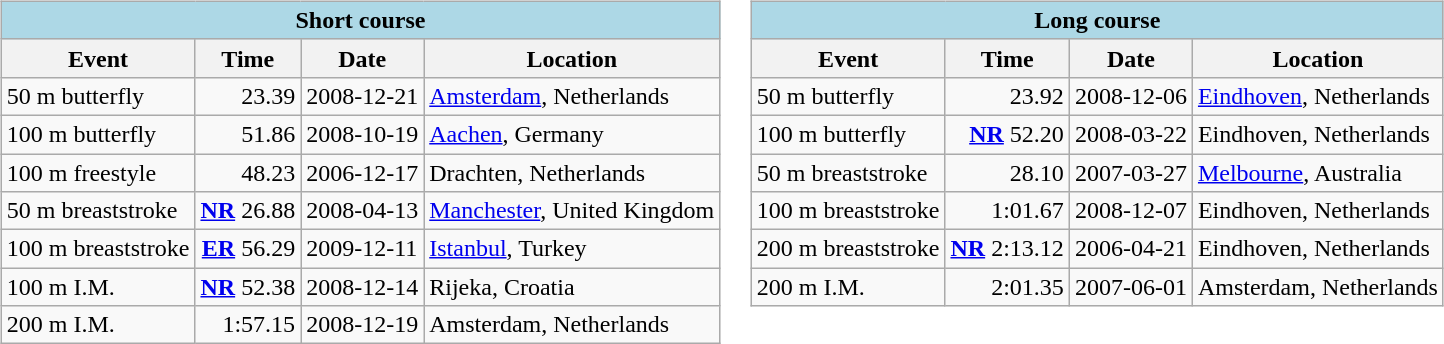<table>
<tr>
<td valign=top  align=left><br><table class="wikitable" |>
<tr>
<th colspan="4" style="background: #add8e6;">Short course</th>
</tr>
<tr>
<th>Event</th>
<th>Time</th>
<th>Date</th>
<th>Location</th>
</tr>
<tr>
<td>50 m butterfly</td>
<td align="right">23.39</td>
<td>2008-12-21</td>
<td><a href='#'>Amsterdam</a>, Netherlands</td>
</tr>
<tr>
<td>100 m butterfly</td>
<td align="right">51.86</td>
<td>2008-10-19</td>
<td><a href='#'>Aachen</a>, Germany</td>
</tr>
<tr>
<td>100 m freestyle</td>
<td align="right">48.23</td>
<td>2006-12-17</td>
<td>Drachten, Netherlands</td>
</tr>
<tr>
<td>50 m breaststroke</td>
<td align="right"><strong><a href='#'>NR</a></strong> 26.88</td>
<td>2008-04-13</td>
<td><a href='#'>Manchester</a>, United Kingdom</td>
</tr>
<tr>
<td>100 m breaststroke</td>
<td align="right"><strong><a href='#'>ER</a></strong> 56.29</td>
<td>2009-12-11</td>
<td><a href='#'>Istanbul</a>, Turkey</td>
</tr>
<tr>
<td>100 m I.M.</td>
<td align="right"><strong><a href='#'>NR</a></strong> 52.38</td>
<td>2008-12-14</td>
<td>Rijeka, Croatia</td>
</tr>
<tr>
<td>200 m I.M.</td>
<td align="right">1:57.15</td>
<td>2008-12-19</td>
<td>Amsterdam, Netherlands</td>
</tr>
</table>
</td>
<td valign=top  align=left><br><table class="wikitable" |>
<tr>
<th colspan="4" style="background: #add8e6;">Long course</th>
</tr>
<tr>
<th>Event</th>
<th>Time</th>
<th>Date</th>
<th>Location</th>
</tr>
<tr>
<td>50 m butterfly</td>
<td align="right">23.92</td>
<td>2008-12-06</td>
<td><a href='#'>Eindhoven</a>, Netherlands</td>
</tr>
<tr>
<td>100 m butterfly</td>
<td align="right"><strong><a href='#'>NR</a></strong> 52.20</td>
<td>2008-03-22</td>
<td>Eindhoven, Netherlands</td>
</tr>
<tr>
<td>50 m breaststroke</td>
<td align="right">28.10</td>
<td>2007-03-27</td>
<td><a href='#'>Melbourne</a>, Australia</td>
</tr>
<tr>
<td>100 m breaststroke</td>
<td align="right">1:01.67</td>
<td>2008-12-07</td>
<td>Eindhoven, Netherlands</td>
</tr>
<tr>
<td>200 m breaststroke</td>
<td align="right"><strong><a href='#'>NR</a></strong> 2:13.12</td>
<td>2006-04-21</td>
<td>Eindhoven, Netherlands</td>
</tr>
<tr>
<td>200 m I.M.</td>
<td align="right">2:01.35</td>
<td>2007-06-01</td>
<td>Amsterdam, Netherlands</td>
</tr>
</table>
</td>
</tr>
</table>
